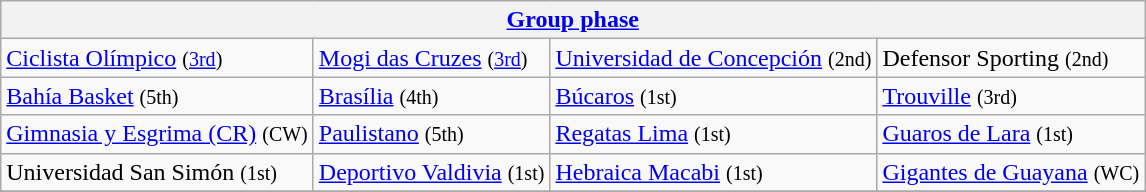<table class="wikitable" style="white-space: nowrap;">
<tr>
<th colspan=4><a href='#'>Group phase</a></th>
</tr>
<tr>
<td> <a href='#'>Ciclista Olímpico</a> <small>(<a href='#'>3rd</a>)</small></td>
<td> <a href='#'>Mogi das Cruzes</a> <small>(<a href='#'>3rd</a>)</small></td>
<td> <a href='#'>Universidad de Concepción</a> <small>(2nd)</small></td>
<td> Defensor Sporting <small>(2nd)</small></td>
</tr>
<tr>
<td> <a href='#'>Bahía Basket</a> <small>(5th)</small></td>
<td> <a href='#'>Brasília</a> <small>(4th)</small></td>
<td> <a href='#'>Búcaros</a> <small>(1st)</small></td>
<td> <a href='#'>Trouville</a> <small>(3rd)</small></td>
</tr>
<tr>
<td> <a href='#'>Gimnasia y Esgrima (CR)</a> <small>(CW)</small></td>
<td> <a href='#'>Paulistano</a> <small>(5th)</small></td>
<td> <a href='#'>Regatas Lima</a> <small>(1st)</small></td>
<td> <a href='#'>Guaros de Lara</a> <small>(1st)</small></td>
</tr>
<tr>
<td> Universidad San Simón <small>(1st)</small></td>
<td> <a href='#'>Deportivo Valdivia</a> <small>(1st)</small></td>
<td> <a href='#'>Hebraica Macabi</a> <small>(1st)</small></td>
<td> <a href='#'>Gigantes de Guayana</a> <small>(WC)</small></td>
</tr>
<tr>
</tr>
</table>
